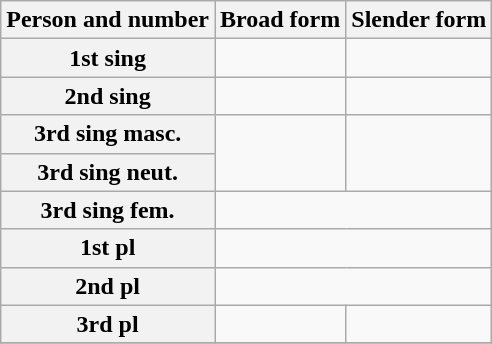<table class="wikitable">
<tr>
<th>Person and number</th>
<th>Broad form</th>
<th>Slender form</th>
</tr>
<tr>
<th>1st sing</th>
<td></td>
<td></td>
</tr>
<tr>
<th>2nd sing</th>
<td></td>
<td></td>
</tr>
<tr>
<th>3rd sing masc.</th>
<td rowspan="2"></td>
<td rowspan="2"></td>
</tr>
<tr>
<th>3rd sing neut.</th>
</tr>
<tr>
<th>3rd sing fem.</th>
<td colspan="2" align="center"></td>
</tr>
<tr>
<th>1st pl</th>
<td colspan="2" align="center"></td>
</tr>
<tr>
<th>2nd pl</th>
<td colspan="2" align="center"></td>
</tr>
<tr>
<th>3rd pl</th>
<td></td>
<td></td>
</tr>
<tr>
</tr>
</table>
